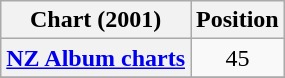<table class="wikitable plainrowheaders">
<tr>
<th scope="col">Chart (2001)</th>
<th scope="col">Position</th>
</tr>
<tr>
<th scope="row"><a href='#'>NZ Album charts</a></th>
<td style="text-align:center;">45</td>
</tr>
<tr>
</tr>
</table>
